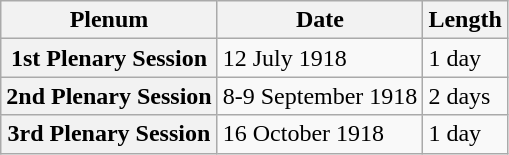<table class="wikitable sortable plainrowheaders">
<tr>
<th scope="col">Plenum</th>
<th scope="col">Date</th>
<th scope="col">Length</th>
</tr>
<tr>
<th scope="row">1st Plenary Session</th>
<td data-sort-value="1">12 July 1918</td>
<td>1 day</td>
</tr>
<tr>
<th scope="row">2nd Plenary Session</th>
<td data-sort-value="2">8-9 September 1918</td>
<td>2 days</td>
</tr>
<tr>
<th scope="row">3rd Plenary Session</th>
<td data-sort-value="3">16 October 1918</td>
<td>1 day</td>
</tr>
</table>
